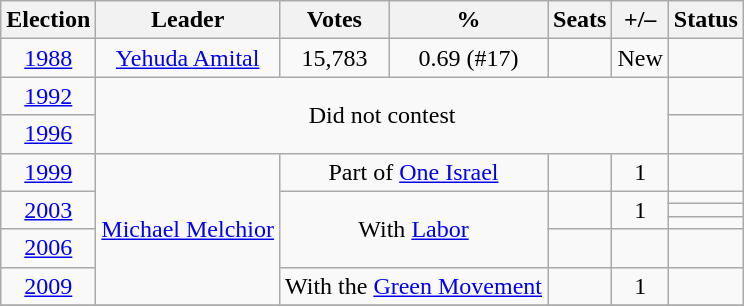<table class=wikitable style=text-align:center>
<tr>
<th>Election</th>
<th>Leader</th>
<th>Votes</th>
<th>%</th>
<th>Seats</th>
<th>+/–</th>
<th>Status</th>
</tr>
<tr>
<td><a href='#'>1988</a></td>
<td><a href='#'>Yehuda Amital</a></td>
<td>15,783</td>
<td>0.69 (#17)</td>
<td></td>
<td>New</td>
<td></td>
</tr>
<tr>
<td><a href='#'>1992</a></td>
<td colspan="5" rowspan=2>Did not contest</td>
<td></td>
</tr>
<tr>
<td><a href='#'>1996</a></td>
<td></td>
</tr>
<tr>
<td><a href='#'>1999</a></td>
<td rowspan=6><a href='#'>Michael Melchior</a></td>
<td colspan=2>Part of <a href='#'>One Israel</a></td>
<td></td>
<td> 1</td>
<td></td>
</tr>
<tr>
<td rowspan=3><a href='#'>2003</a></td>
<td colspan=2 rowspan=4>With <a href='#'>Labor</a></td>
<td rowspan=3></td>
<td rowspan=3> 1</td>
<td></td>
</tr>
<tr>
<td></td>
</tr>
<tr>
<td></td>
</tr>
<tr>
<td><a href='#'>2006</a></td>
<td></td>
<td></td>
<td></td>
</tr>
<tr>
<td><a href='#'>2009</a></td>
<td colspan=2>With the <a href='#'>Green Movement</a></td>
<td></td>
<td> 1</td>
<td></td>
</tr>
<tr>
</tr>
</table>
